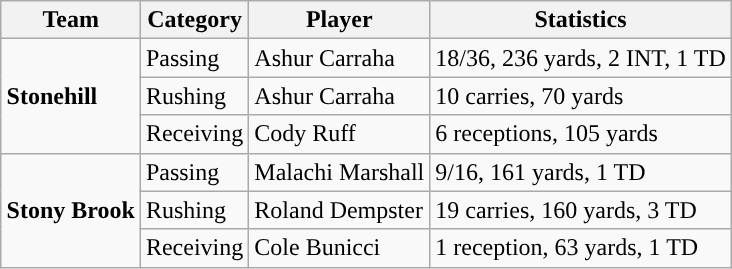<table class="wikitable" style="float: right;">
<tr>
<th>Team</th>
<th>Category</th>
<th>Player</th>
<th>Statistics</th>
</tr>
<tr>
<td rowspan=3><strong>Stonehill</strong></td>
<td>Passing</td>
<td>Ashur Carraha</td>
<td>18/36, 236 yards, 2 INT, 1 TD</td>
</tr>
<tr>
<td>Rushing</td>
<td>Ashur Carraha</td>
<td>10 carries, 70 yards</td>
</tr>
<tr>
<td>Receiving</td>
<td>Cody Ruff</td>
<td>6 receptions, 105 yards</td>
</tr>
<tr>
<td rowspan=3><strong>Stony Brook</strong></td>
<td>Passing</td>
<td>Malachi Marshall</td>
<td>9/16, 161 yards, 1 TD</td>
</tr>
<tr>
<td>Rushing</td>
<td>Roland Dempster</td>
<td>19 carries, 160 yards, 3 TD</td>
</tr>
<tr>
<td>Receiving</td>
<td>Cole Bunicci</td>
<td>1 reception, 63 yards, 1 TD</td>
</tr>
</table>
